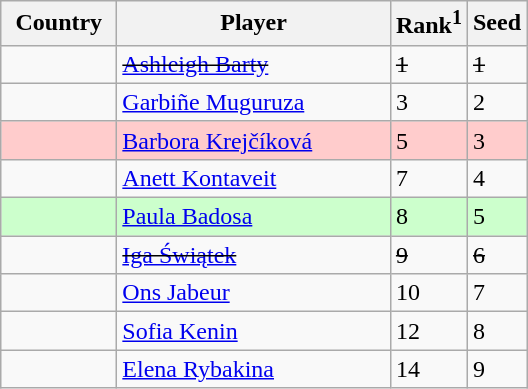<table class="sortable wikitable">
<tr>
<th width=70>Country</th>
<th width=175>Player</th>
<th>Rank<sup>1</sup></th>
<th>Seed</th>
</tr>
<tr>
<td><s></s></td>
<td><s><a href='#'>Ashleigh Barty</a></s></td>
<td><s>1</s></td>
<td><s>1</s></td>
</tr>
<tr>
<td></td>
<td><a href='#'>Garbiñe Muguruza</a></td>
<td>3</td>
<td>2</td>
</tr>
<tr style="background:#fcc;">
<td></td>
<td><a href='#'>Barbora Krejčíková</a></td>
<td>5</td>
<td>3</td>
</tr>
<tr>
<td></td>
<td><a href='#'>Anett Kontaveit</a></td>
<td>7</td>
<td>4</td>
</tr>
<tr style="background:#cfc;">
<td></td>
<td><a href='#'>Paula Badosa</a></td>
<td>8</td>
<td>5</td>
</tr>
<tr>
<td><s></s></td>
<td><s><a href='#'>Iga Świątek</a></s></td>
<td><s>9</s></td>
<td><s>6</s></td>
</tr>
<tr>
<td></td>
<td><a href='#'>Ons Jabeur</a></td>
<td>10</td>
<td>7</td>
</tr>
<tr>
<td></td>
<td><a href='#'>Sofia Kenin</a></td>
<td>12</td>
<td>8</td>
</tr>
<tr>
<td></td>
<td><a href='#'>Elena Rybakina</a></td>
<td>14</td>
<td>9</td>
</tr>
</table>
